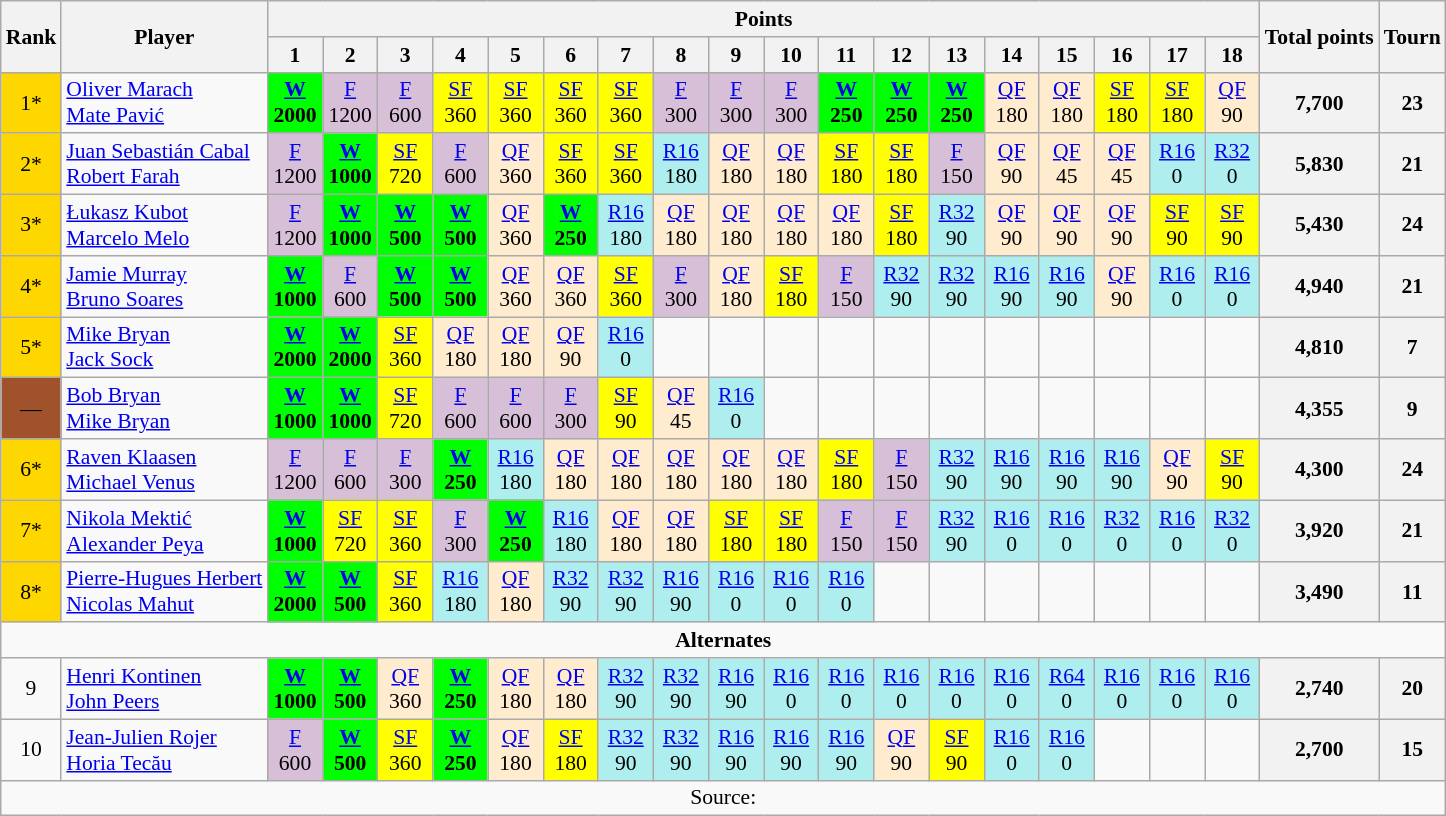<table class=wikitable style=font-size:90%;text-align:center>
<tr>
<th rowspan=2>Rank</th>
<th rowspan="2">Player</th>
<th colspan=18>Points</th>
<th rowspan=2>Total points</th>
<th rowspan=2>Tourn</th>
</tr>
<tr>
<th width=30>1</th>
<th width=30>2</th>
<th width=30>3</th>
<th width=30>4</th>
<th width=30>5</th>
<th width=30>6</th>
<th width=30>7</th>
<th width=30>8</th>
<th width=30>9</th>
<th width=30>10</th>
<th width=30>11</th>
<th width=30>12</th>
<th width=30>13</th>
<th width=30>14</th>
<th width=30>15</th>
<th width=30>16</th>
<th width=30>17</th>
<th width=30>18</th>
</tr>
<tr>
<td bgcolor=gold>1*</td>
<td align="left"> <a href='#'>Oliver Marach</a><br> <a href='#'>Mate Pavić</a></td>
<td bgcolor=lime><strong><a href='#'>W</a><br>2000</strong></td>
<td bgcolor=thistle><a href='#'>F</a><br>1200</td>
<td bgcolor=thistle><a href='#'>F</a><br>600</td>
<td bgcolor=yellow><a href='#'>SF</a><br>360</td>
<td bgcolor=yellow><a href='#'>SF</a><br>360</td>
<td bgcolor=yellow><a href='#'>SF</a><br>360</td>
<td bgcolor=yellow><a href='#'>SF</a><br>360</td>
<td bgcolor=thistle><a href='#'>F</a><br>300</td>
<td bgcolor=thistle><a href='#'>F</a><br>300</td>
<td bgcolor=thistle><a href='#'>F</a><br>300</td>
<td bgcolor=lime><strong><a href='#'>W</a><br>250</strong></td>
<td bgcolor=lime><strong><a href='#'>W</a><br>250</strong></td>
<td bgcolor=lime><strong><a href='#'>W</a><br>250</strong></td>
<td bgcolor=#ffebcd><a href='#'>QF</a><br>180</td>
<td bgcolor=#ffebcd><a href='#'>QF</a><br>180</td>
<td bgcolor=yellow><a href='#'>SF</a><br>180</td>
<td bgcolor=yellow><a href='#'>SF</a><br>180</td>
<td bgcolor=#ffebcd><a href='#'>QF</a><br>90</td>
<th>7,700</th>
<th>23</th>
</tr>
<tr>
<td bgcolor=gold>2*</td>
<td align="left"> <a href='#'>Juan Sebastián Cabal</a><br> <a href='#'>Robert Farah</a></td>
<td bgcolor=thistle><a href='#'>F</a><br>1200</td>
<td bgcolor=lime><strong><a href='#'>W</a><br>1000</strong></td>
<td bgcolor=yellow><a href='#'>SF</a><br>720</td>
<td bgcolor=thistle><a href='#'>F</a><br>600</td>
<td bgcolor=#ffebcd><a href='#'>QF</a><br>360</td>
<td bgcolor=yellow><a href='#'>SF</a><br>360</td>
<td bgcolor=yellow><a href='#'>SF</a><br>360</td>
<td bgcolor=#afeeee><a href='#'>R16</a><br>180</td>
<td bgcolor=#ffebcd><a href='#'>QF</a><br>180</td>
<td bgcolor=ffebcd><a href='#'>QF</a><br>180</td>
<td bgcolor=yellow><a href='#'>SF</a><br>180</td>
<td bgcolor=yellow><a href='#'>SF</a><br>180</td>
<td bgcolor=thistle><a href='#'>F</a><br>150</td>
<td bgcolor=#ffebcd><a href='#'>QF</a><br>90</td>
<td bgcolor=#ffebcd><a href='#'>QF</a><br>45</td>
<td bgcolor=#ffebcd><a href='#'>QF</a><br>45</td>
<td bgcolor=#afeeee><a href='#'>R16</a><br>0</td>
<td bgcolor=#afeeee><a href='#'>R32</a><br>0</td>
<th>5,830</th>
<th>21</th>
</tr>
<tr>
<td bgcolor=gold>3*</td>
<td align="left"> <a href='#'>Łukasz Kubot</a><br> <a href='#'>Marcelo Melo</a></td>
<td bgcolor=thistle><a href='#'>F</a><br>1200</td>
<td bgcolor=lime><strong><a href='#'>W</a><br>1000</strong></td>
<td bgcolor=lime><strong><a href='#'>W</a><br>500</strong></td>
<td bgcolor=lime><strong><a href='#'>W</a><br>500</strong></td>
<td bgcolor=#ffebcd><a href='#'>QF</a><br>360</td>
<td bgcolor=lime><strong><a href='#'>W</a><br>250</strong></td>
<td bgcolor=#afeeee><a href='#'>R16</a><br>180</td>
<td bgcolor=#ffebcd><a href='#'>QF</a><br>180</td>
<td bgcolor=#ffebcd><a href='#'>QF</a><br>180</td>
<td bgcolor=#ffebcd><a href='#'>QF</a><br>180</td>
<td bgcolor=#ffebcd><a href='#'>QF</a><br>180</td>
<td bgcolor=yellow><a href='#'>SF</a><br>180</td>
<td bgcolor=#afeeee><a href='#'>R32</a><br>90</td>
<td bgcolor=#ffebcd><a href='#'>QF</a><br>90</td>
<td bgcolor=#ffebcd><a href='#'>QF</a><br>90</td>
<td bgcolor=#ffebcd><a href='#'>QF</a><br>90</td>
<td bgcolor=yellow><a href='#'>SF</a><br>90</td>
<td bgcolor=yellow><a href='#'>SF</a><br>90</td>
<th>5,430</th>
<th>24</th>
</tr>
<tr>
<td bgcolor=gold>4*</td>
<td align="left"> <a href='#'>Jamie Murray</a><br> <a href='#'>Bruno Soares</a></td>
<td bgcolor=lime><strong><a href='#'>W</a><br>1000</strong></td>
<td bgcolor=thistle><a href='#'>F</a><br>600</td>
<td bgcolor=lime><strong><a href='#'>W</a><br>500</strong></td>
<td bgcolor=lime><strong><a href='#'>W</a><br>500</strong></td>
<td bgcolor=#ffebcd><a href='#'>QF</a><br>360</td>
<td bgcolor=#ffebcd><a href='#'>QF</a><br>360</td>
<td bgcolor=yellow><a href='#'>SF</a><br>360</td>
<td bgcolor=thistle><a href='#'>F</a><br>300</td>
<td bgcolor=#ffebcd><a href='#'>QF</a><br>180</td>
<td bgcolor=yellow><a href='#'>SF</a><br>180</td>
<td bgcolor=thistle><a href='#'>F</a><br>150</td>
<td bgcolor=#afeeee><a href='#'>R32</a><br>90</td>
<td bgcolor=#afeeee><a href='#'>R32</a><br>90</td>
<td bgcolor=#afeeee><a href='#'>R16</a><br>90</td>
<td bgcolor=#afeeee><a href='#'>R16</a><br>90</td>
<td bgcolor=#ffebcd><a href='#'>QF</a><br>90</td>
<td bgcolor=#afeeee><a href='#'>R16</a><br>0</td>
<td bgcolor=#afeeee><a href='#'>R16</a><br>0</td>
<th>4,940</th>
<th>21</th>
</tr>
<tr>
<td bgcolor=gold>5*</td>
<td align="left"> <a href='#'>Mike Bryan</a><br> <a href='#'>Jack Sock</a></td>
<td bgcolor=lime><strong><a href='#'>W</a><br>2000</strong></td>
<td bgcolor=lime><strong><a href='#'>W</a><br>2000</strong></td>
<td bgcolor=yellow><a href='#'>SF</a><br>360</td>
<td bgcolor=#ffebcd><a href='#'>QF</a><br>180</td>
<td bgcolor=#ffebcd><a href='#'>QF</a><br>180</td>
<td bgcolor=#ffebcd><a href='#'>QF</a><br>90</td>
<td bgcolor=#afeeee><a href='#'>R16</a><br>0</td>
<td></td>
<td></td>
<td></td>
<td bgcolor=></td>
<td bgcolor=></td>
<td bgcolor=></td>
<td bgcolor=></td>
<td bgcolor=></td>
<td bgcolor=></td>
<td bgcolor=></td>
<td bgcolor=></td>
<th>4,810</th>
<th>7</th>
</tr>
<tr>
<td bgcolor=sienna>—</td>
<td align="left"> <a href='#'>Bob Bryan</a><br> <a href='#'>Mike Bryan</a></td>
<td bgcolor=lime><strong><a href='#'>W</a><br>1000</strong></td>
<td bgcolor=lime><strong><a href='#'>W</a><br>1000</strong></td>
<td bgcolor=yellow><a href='#'>SF</a><br>720</td>
<td bgcolor=thistle><a href='#'>F</a><br>600</td>
<td bgcolor=thistle><a href='#'>F</a><br>600</td>
<td bgcolor=thistle><a href='#'>F</a><br>300</td>
<td bgcolor=yellow><a href='#'>SF</a><br>90</td>
<td bgcolor=#ffebcd><a href='#'>QF</a><br>45</td>
<td bgcolor=#afeeee><a href='#'>R16</a><br>0</td>
<td bgcolor=></td>
<td bgcolor=></td>
<td bgcolor=></td>
<td bgcolor=></td>
<td bgcolor=></td>
<td bgcolor=></td>
<td bgcolor=></td>
<td bgcolor=></td>
<td bgcolor=></td>
<th>4,355</th>
<th>9</th>
</tr>
<tr>
<td bgcolor=gold>6*</td>
<td align="left"> <a href='#'>Raven Klaasen</a><br> <a href='#'>Michael Venus</a></td>
<td bgcolor=thistle><a href='#'>F</a><br>1200</td>
<td bgcolor=thistle><a href='#'>F</a><br>600</td>
<td bgcolor=thistle><a href='#'>F</a><br>300</td>
<td bgcolor=lime><strong><a href='#'>W</a><br>250</strong></td>
<td bgcolor=#afeeee><a href='#'>R16</a><br>180</td>
<td bgcolor=#ffebcd><a href='#'>QF</a><br>180</td>
<td bgcolor=#ffebcd><a href='#'>QF</a><br>180</td>
<td bgcolor=#ffebcd><a href='#'>QF</a><br>180</td>
<td bgcolor=#ffebcd><a href='#'>QF</a><br>180</td>
<td bgcolor=#ffebcd><a href='#'>QF</a><br>180</td>
<td bgcolor=yellow><a href='#'>SF</a><br>180</td>
<td bgcolor=thistle><a href='#'>F</a><br>150</td>
<td bgcolor=#afeeee><a href='#'>R32</a><br>90</td>
<td bgcolor=#afeeee><a href='#'>R16</a><br>90</td>
<td bgcolor=#afeeee><a href='#'>R16</a><br>90</td>
<td bgcolor=#afeeee><a href='#'>R16</a><br>90</td>
<td bgcolor=#ffebcd><a href='#'>QF</a><br>90</td>
<td bgcolor=yellow><a href='#'>SF</a><br>90</td>
<th>4,300</th>
<th>24</th>
</tr>
<tr>
<td bgcolor=gold>7*</td>
<td align="left"> <a href='#'>Nikola Mektić</a><br> <a href='#'>Alexander Peya</a></td>
<td bgcolor=lime><strong><a href='#'>W</a><br>1000</strong></td>
<td bgcolor=yellow><a href='#'>SF</a><br>720</td>
<td bgcolor=yellow><a href='#'>SF</a><br>360</td>
<td bgcolor=thistle><a href='#'>F</a><br>300</td>
<td bgcolor=lime><strong><a href='#'>W</a><br>250</strong></td>
<td bgcolor=#afeeee><a href='#'>R16</a><br>180</td>
<td bgcolor=#ffebcd><a href='#'>QF</a><br>180</td>
<td bgcolor=#ffebcd><a href='#'>QF</a><br>180</td>
<td bgcolor=yellow><a href='#'>SF</a><br>180</td>
<td bgcolor=yellow><a href='#'>SF</a><br>180</td>
<td bgcolor=thistle><a href='#'>F</a><br>150</td>
<td bgcolor=thistle><a href='#'>F</a><br>150</td>
<td bgcolor=#afeeee><a href='#'>R32</a><br>90</td>
<td bgcolor=#afeeee><a href='#'>R16</a><br>0</td>
<td bgcolor=#afeeee><a href='#'>R16</a><br>0</td>
<td bgcolor=#afeeee><a href='#'>R32</a><br>0</td>
<td bgcolor=#afeeee><a href='#'>R16</a><br>0</td>
<td bgcolor=#afeeee><a href='#'>R32</a><br>0</td>
<th>3,920</th>
<th>21</th>
</tr>
<tr>
<td bgcolor=gold>8*</td>
<td align="left"> <a href='#'>Pierre-Hugues Herbert</a><br> <a href='#'>Nicolas Mahut</a></td>
<td bgcolor=lime><strong><a href='#'>W</a><br>2000</strong></td>
<td bgcolor=lime><strong><a href='#'>W</a><br>500</strong></td>
<td bgcolor=yellow><a href='#'>SF</a><br>360</td>
<td bgcolor=#afeeee><a href='#'>R16</a><br>180</td>
<td bgcolor=#ffebcd><a href='#'>QF</a><br>180</td>
<td bgcolor=#afeeee><a href='#'>R32</a><br>90</td>
<td bgcolor=#afeeee><a href='#'>R32</a><br>90</td>
<td bgcolor=#afeeee><a href='#'>R16</a><br>90</td>
<td bgcolor=#afeeee><a href='#'>R16</a><br>0</td>
<td bgcolor=#afeeee><a href='#'>R16</a><br>0</td>
<td bgcolor=#afeeee><a href='#'>R16</a><br>0</td>
<td bgcolor=></td>
<td bgcolor=></td>
<td bgcolor=></td>
<td bgcolor=></td>
<td bgcolor=></td>
<td bgcolor=></td>
<td bgcolor=></td>
<th>3,490</th>
<th>11</th>
</tr>
<tr>
<td colspan="22"><strong>Alternates</strong></td>
</tr>
<tr>
<td>9</td>
<td align="left"> <a href='#'>Henri Kontinen</a><br> <a href='#'>John Peers</a></td>
<td bgcolor=lime><strong><a href='#'>W</a><br>1000</strong></td>
<td bgcolor=lime><strong><a href='#'>W</a><br>500</strong></td>
<td bgcolor=#ffebcd><a href='#'>QF</a><br>360</td>
<td bgcolor=lime><strong><a href='#'>W</a><br>250</strong></td>
<td bgcolor=#ffebcd><a href='#'>QF</a><br>180</td>
<td bgcolor=#ffebcd><a href='#'>QF</a><br>180</td>
<td bgcolor=#afeeee><a href='#'>R32</a><br>90</td>
<td bgcolor=#afeeee><a href='#'>R32</a><br>90</td>
<td bgcolor=#afeeee><a href='#'>R16</a><br>90</td>
<td bgcolor=#afeeee><a href='#'>R16</a><br>0</td>
<td bgcolor=#afeeee><a href='#'>R16</a><br>0</td>
<td bgcolor=#afeeee><a href='#'>R16</a><br>0</td>
<td bgcolor=#afeeee><a href='#'>R16</a><br>0</td>
<td bgcolor=#afeeee><a href='#'>R16</a><br>0</td>
<td bgcolor=#afeeee><a href='#'>R64</a><br>0</td>
<td bgcolor=#afeeee><a href='#'>R16</a><br>0</td>
<td bgcolor=#afeeee><a href='#'>R16</a><br>0</td>
<td bgcolor=#afeeee><a href='#'>R16</a><br>0</td>
<th>2,740</th>
<th>20</th>
</tr>
<tr>
<td>10</td>
<td align="left"> <a href='#'>Jean-Julien Rojer</a><br> <a href='#'>Horia Tecău</a></td>
<td bgcolor=thistle><a href='#'>F</a><br>600</td>
<td bgcolor=lime><strong><a href='#'>W</a><br>500</strong></td>
<td bgcolor=yellow><a href='#'>SF</a><br>360</td>
<td bgcolor=lime><strong><a href='#'>W</a><br>250</strong></td>
<td bgcolor=#ffebcd><a href='#'>QF</a><br>180</td>
<td bgcolor=yellow><a href='#'>SF</a><br>180</td>
<td bgcolor=#afeeee><a href='#'>R32</a><br>90</td>
<td bgcolor=#afeeee><a href='#'>R32</a><br>90</td>
<td bgcolor=#afeeee><a href='#'>R16</a><br>90</td>
<td bgcolor=#afeeee><a href='#'>R16</a><br>90</td>
<td bgcolor=#afeeee><a href='#'>R16</a><br>90</td>
<td bgcolor=#ffebcd><a href='#'>QF</a><br>90</td>
<td bgcolor=yellow><a href='#'>SF</a><br>90</td>
<td bgcolor=#afeeee><a href='#'>R16</a><br>0</td>
<td bgcolor=#afeeee><a href='#'>R16</a><br>0</td>
<td bgcolor=></td>
<td bgcolor=></td>
<td bgcolor=></td>
<th>2,700</th>
<th>15</th>
</tr>
<tr>
<td colspan="22">Source:</td>
</tr>
</table>
